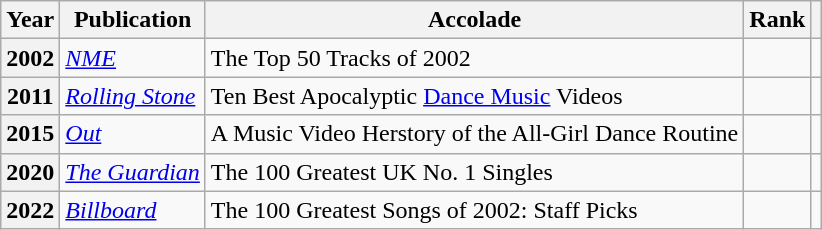<table class="wikitable plainrowheaders">
<tr>
<th scope="col">Year</th>
<th scope="col">Publication</th>
<th scope="col">Accolade</th>
<th scope="col">Rank</th>
<th scope="col"></th>
</tr>
<tr>
<th scope="row">2002</th>
<td><em><a href='#'>NME</a></em></td>
<td>The Top 50 Tracks of 2002</td>
<td></td>
<td></td>
</tr>
<tr>
<th scope="row">2011</th>
<td><em><a href='#'>Rolling Stone</a></em></td>
<td>Ten Best Apocalyptic <a href='#'>Dance Music</a> Videos</td>
<td></td>
<td></td>
</tr>
<tr>
<th scope="row">2015</th>
<td><em><a href='#'>Out</a></em></td>
<td>A Music Video Herstory of the All-Girl Dance Routine</td>
<td></td>
<td></td>
</tr>
<tr>
<th scope="row">2020</th>
<td><em><a href='#'>The Guardian</a></em></td>
<td>The 100 Greatest UK No. 1 Singles</td>
<td></td>
<td></td>
</tr>
<tr>
<th scope="row">2022</th>
<td><em><a href='#'>Billboard</a></em></td>
<td>The 100 Greatest Songs of 2002: Staff Picks</td>
<td></td>
<td></td>
</tr>
</table>
